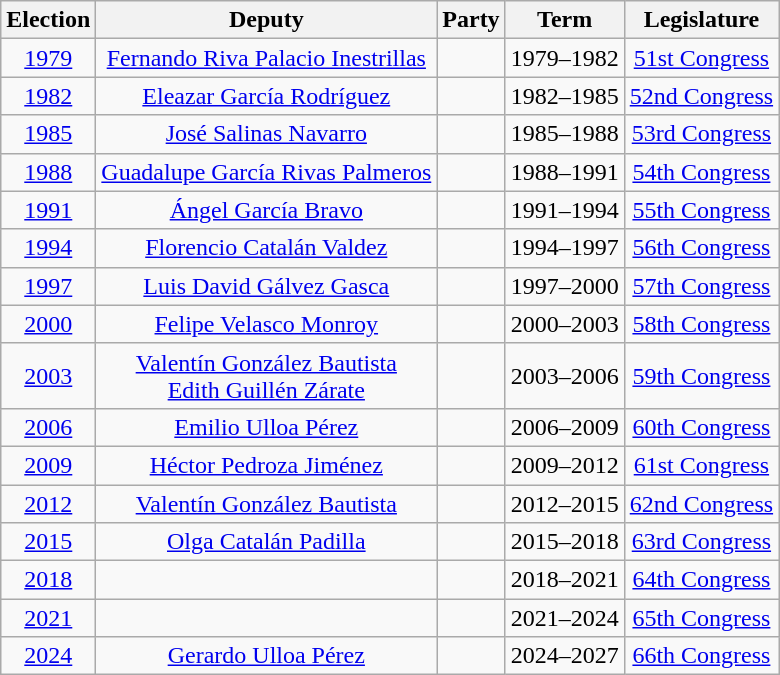<table class="wikitable sortable" style="text-align: center">
<tr>
<th>Election</th>
<th class="unsortable">Deputy</th>
<th class="unsortable">Party</th>
<th class="unsortable">Term</th>
<th class="unsortable">Legislature</th>
</tr>
<tr>
<td><a href='#'>1979</a></td>
<td><a href='#'>Fernando Riva Palacio Inestrillas</a></td>
<td></td>
<td>1979–1982</td>
<td><a href='#'>51st Congress</a></td>
</tr>
<tr>
<td><a href='#'>1982</a></td>
<td><a href='#'>Eleazar García Rodríguez</a></td>
<td></td>
<td>1982–1985</td>
<td><a href='#'>52nd Congress</a></td>
</tr>
<tr>
<td><a href='#'>1985</a></td>
<td><a href='#'>José Salinas Navarro</a></td>
<td></td>
<td>1985–1988</td>
<td><a href='#'>53rd Congress</a></td>
</tr>
<tr>
<td><a href='#'>1988</a></td>
<td><a href='#'>Guadalupe García Rivas Palmeros</a></td>
<td></td>
<td>1988–1991</td>
<td><a href='#'>54th Congress</a></td>
</tr>
<tr>
<td><a href='#'>1991</a></td>
<td><a href='#'>Ángel García Bravo</a></td>
<td></td>
<td>1991–1994</td>
<td><a href='#'>55th Congress</a></td>
</tr>
<tr>
<td><a href='#'>1994</a></td>
<td><a href='#'>Florencio Catalán Valdez</a></td>
<td></td>
<td>1994–1997</td>
<td><a href='#'>56th Congress</a></td>
</tr>
<tr>
<td><a href='#'>1997</a></td>
<td><a href='#'>Luis David Gálvez Gasca</a></td>
<td></td>
<td>1997–2000</td>
<td><a href='#'>57th Congress</a></td>
</tr>
<tr>
<td><a href='#'>2000</a></td>
<td><a href='#'>Felipe Velasco Monroy</a></td>
<td></td>
<td>2000–2003</td>
<td><a href='#'>58th Congress</a></td>
</tr>
<tr>
<td><a href='#'>2003</a></td>
<td><a href='#'>Valentín González Bautista</a><br><a href='#'>Edith Guillén Zárate</a></td>
<td></td>
<td>2003–2006</td>
<td><a href='#'>59th Congress</a></td>
</tr>
<tr>
<td><a href='#'>2006</a></td>
<td><a href='#'>Emilio Ulloa Pérez</a></td>
<td></td>
<td>2006–2009</td>
<td><a href='#'>60th Congress</a></td>
</tr>
<tr>
<td><a href='#'>2009</a></td>
<td><a href='#'>Héctor Pedroza Jiménez</a></td>
<td></td>
<td>2009–2012</td>
<td><a href='#'>61st Congress</a></td>
</tr>
<tr>
<td><a href='#'>2012</a></td>
<td><a href='#'>Valentín González Bautista</a></td>
<td></td>
<td>2012–2015</td>
<td><a href='#'>62nd Congress</a></td>
</tr>
<tr>
<td><a href='#'>2015</a></td>
<td><a href='#'>Olga Catalán Padilla</a></td>
<td></td>
<td>2015–2018</td>
<td><a href='#'>63rd Congress</a></td>
</tr>
<tr>
<td><a href='#'>2018</a></td>
<td></td>
<td></td>
<td>2018–2021</td>
<td><a href='#'>64th Congress</a></td>
</tr>
<tr>
<td><a href='#'>2021</a></td>
<td></td>
<td></td>
<td>2021–2024</td>
<td><a href='#'>65th Congress</a></td>
</tr>
<tr>
<td><a href='#'>2024</a></td>
<td><a href='#'>Gerardo Ulloa Pérez</a></td>
<td></td>
<td>2024–2027</td>
<td><a href='#'>66th Congress</a></td>
</tr>
</table>
